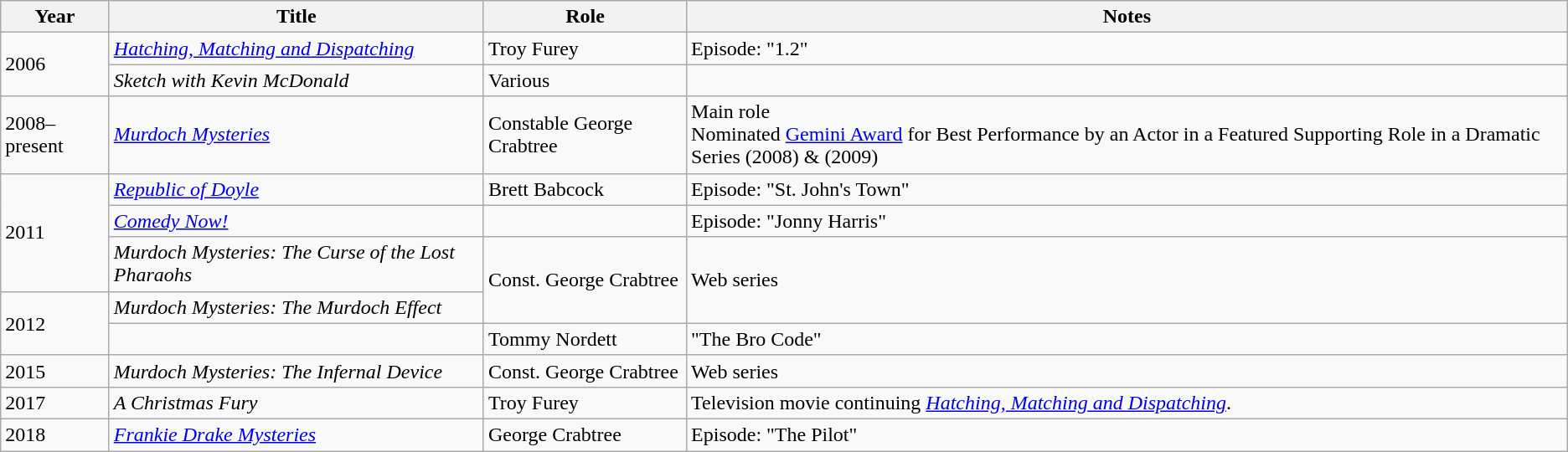<table class="wikitable sortable">
<tr>
<th>Year</th>
<th>Title</th>
<th>Role</th>
<th class="unsortable">Notes</th>
</tr>
<tr>
<td rowspan=2>2006</td>
<td><em><a href='#'>Hatching, Matching and Dispatching</a></em></td>
<td>Troy Furey</td>
<td>Episode: "1.2"</td>
</tr>
<tr>
<td><em>Sketch with Kevin McDonald</em></td>
<td>Various</td>
<td></td>
</tr>
<tr>
<td>2008–present</td>
<td><em><a href='#'>Murdoch Mysteries</a></em></td>
<td>Constable George Crabtree</td>
<td>Main role<br>Nominated  <a href='#'>Gemini Award</a> for Best Performance by an Actor in a Featured Supporting Role in a Dramatic Series (2008) & (2009)</td>
</tr>
<tr>
<td rowspan=3>2011</td>
<td><em><a href='#'>Republic of Doyle</a></em></td>
<td>Brett Babcock</td>
<td>Episode: "St. John's Town"</td>
</tr>
<tr>
<td><em><a href='#'>Comedy Now!</a></em></td>
<td></td>
<td>Episode: "Jonny Harris"</td>
</tr>
<tr>
<td><em>Murdoch Mysteries: The Curse of the Lost Pharaohs</em></td>
<td rowspan=2>Const. George Crabtree</td>
<td rowspan=2>Web series</td>
</tr>
<tr>
<td rowspan=2>2012</td>
<td><em>Murdoch Mysteries: The Murdoch Effect</em></td>
</tr>
<tr>
<td><em></em></td>
<td>Tommy Nordett</td>
<td>"The Bro Code"</td>
</tr>
<tr>
<td>2015</td>
<td><em>Murdoch Mysteries: The Infernal Device</em></td>
<td>Const. George Crabtree</td>
<td>Web series</td>
</tr>
<tr>
<td>2017</td>
<td data-sort-value="Christmas Fury, A"><em>A Christmas Fury</em></td>
<td>Troy Furey</td>
<td>Television movie continuing <em><a href='#'>Hatching, Matching and Dispatching</a></em>.</td>
</tr>
<tr>
<td>2018</td>
<td><em><a href='#'>Frankie Drake Mysteries</a></em></td>
<td>George Crabtree</td>
<td>Episode: "The Pilot"</td>
</tr>
</table>
